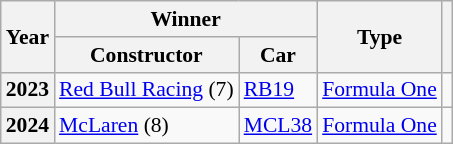<table class="wikitable" style="font-size: 90%;">
<tr>
<th rowspan=2>Year</th>
<th colspan=2>Winner</th>
<th rowspan=2>Type</th>
<th rowspan=2></th>
</tr>
<tr>
<th>Constructor</th>
<th>Car</th>
</tr>
<tr>
<th>2023</th>
<td> <a href='#'>Red Bull Racing</a> (7)</td>
<td><a href='#'>RB19</a></td>
<td><a href='#'>Formula One</a></td>
<td></td>
</tr>
<tr>
<th>2024</th>
<td> <a href='#'>McLaren</a> (8)</td>
<td><a href='#'>MCL38</a></td>
<td><a href='#'>Formula One</a></td>
<td></td>
</tr>
</table>
